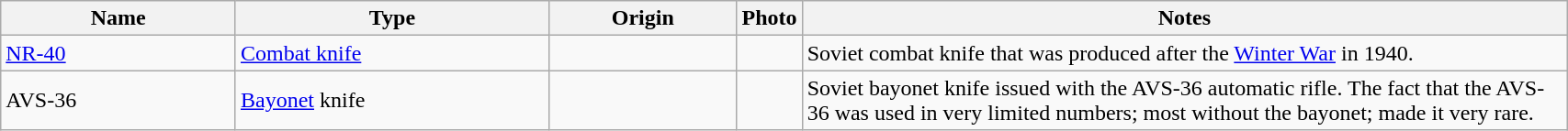<table class="wikitable" style="width:90%;">
<tr>
<th style="width:15%;">Name</th>
<th style="width:20%;">Type</th>
<th style="width:12%;">Origin</th>
<th>Photo</th>
<th>Notes</th>
</tr>
<tr>
<td><a href='#'>NR-40</a></td>
<td><a href='#'>Combat knife</a></td>
<td></td>
<td></td>
<td>Soviet combat knife that was produced after the <a href='#'>Winter War</a> in 1940.</td>
</tr>
<tr>
<td>AVS-36</td>
<td><a href='#'>Bayonet</a> knife</td>
<td></td>
<td></td>
<td>Soviet bayonet knife issued with the AVS-36 automatic rifle. The fact that the AVS-36 was used in very limited numbers; most without the bayonet; made it very rare.</td>
</tr>
</table>
